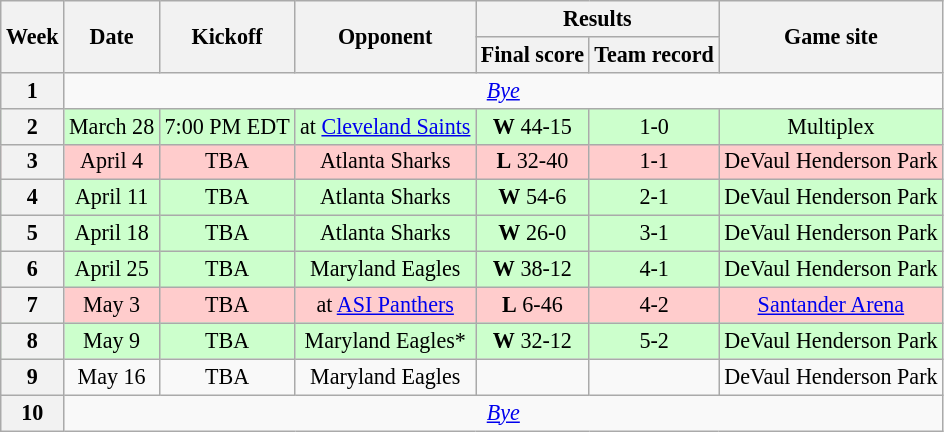<table class="wikitable" style="font-size: 92%;" "align=center">
<tr>
<th rowspan="2">Week</th>
<th rowspan="2">Date</th>
<th rowspan="2">Kickoff</th>
<th rowspan="2">Opponent</th>
<th colspan="2">Results</th>
<th rowspan="2">Game site</th>
</tr>
<tr>
<th>Final score</th>
<th>Team record</th>
</tr>
<tr style=>
<th>1</th>
<td colspan="8" style="text-align:center;"><em><a href='#'>Bye</a></em></td>
</tr>
<tr style="background:#cfc">
<th>2</th>
<td style="text-align:center;">March 28</td>
<td style="text-align:center;">7:00 PM EDT</td>
<td style="text-align:center;">at <a href='#'>Cleveland Saints</a></td>
<td style="text-align:center;"><strong>W</strong> 44-15</td>
<td style="text-align:center;">1-0</td>
<td style="text-align:center;">Multiplex</td>
</tr>
<tr style="background:#fcc">
<th>3</th>
<td style="text-align:center;">April 4</td>
<td style="text-align:center;">TBA</td>
<td style="text-align:center;">Atlanta Sharks</td>
<td style="text-align:center;"><strong>L</strong> 32-40</td>
<td style="text-align:center;">1-1</td>
<td style="text-align:center;">DeVaul Henderson Park</td>
</tr>
<tr style="background:#cfc">
<th>4</th>
<td style="text-align:center;">April 11</td>
<td style="text-align:center;">TBA</td>
<td style="text-align:center;">Atlanta Sharks</td>
<td style="text-align:center;"><strong>W</strong> 54-6</td>
<td style="text-align:center;">2-1</td>
<td style="text-align:center;">DeVaul Henderson Park</td>
</tr>
<tr style="background:#cfc">
<th>5</th>
<td style="text-align:center;">April 18</td>
<td style="text-align:center;">TBA</td>
<td style="text-align:center;">Atlanta Sharks</td>
<td style="text-align:center;"><strong>W</strong> 26-0</td>
<td style="text-align:center;">3-1</td>
<td style="text-align:center;">DeVaul Henderson Park</td>
</tr>
<tr style="background:#cfc">
<th>6</th>
<td style="text-align:center;">April 25</td>
<td style="text-align:center;">TBA</td>
<td style="text-align:center;">Maryland Eagles</td>
<td style="text-align:center;"><strong>W</strong> 38-12</td>
<td style="text-align:center;">4-1</td>
<td style="text-align:center;">DeVaul Henderson Park</td>
</tr>
<tr style="background:#fcc">
<th>7</th>
<td style="text-align:center;">May 3</td>
<td style="text-align:center;">TBA</td>
<td style="text-align:center;">at <a href='#'>ASI Panthers</a></td>
<td style="text-align:center;"><strong>L</strong> 6-46</td>
<td style="text-align:center;">4-2</td>
<td style="text-align:center;"><a href='#'>Santander Arena</a></td>
</tr>
<tr style="background:#cfc">
<th>8</th>
<td style="text-align:center;">May 9</td>
<td style="text-align:center;">TBA</td>
<td style="text-align:center;">Maryland Eagles*</td>
<td style="text-align:center;"><strong>W</strong> 32-12</td>
<td style="text-align:center;">5-2</td>
<td style="text-align:center;">DeVaul Henderson Park</td>
</tr>
<tr style=>
<th>9</th>
<td style="text-align:center;">May 16</td>
<td style="text-align:center;">TBA</td>
<td style="text-align:center;">Maryland Eagles</td>
<td style="text-align:center;"></td>
<td style="text-align:center;"></td>
<td style="text-align:center;">DeVaul Henderson Park</td>
</tr>
<tr style=>
<th>10</th>
<td colspan="8" style="text-align:center;"><em><a href='#'>Bye</a></em></td>
</tr>
</table>
